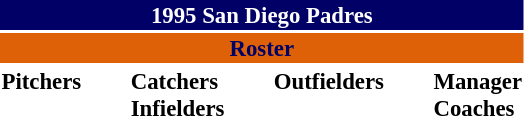<table class="toccolours" style="font-size: 95%;">
<tr>
<th colspan="10" style="background-color: #000066;; color: #FFFFFF; text-align: center;">1995 San Diego Padres</th>
</tr>
<tr>
<td colspan="10" style="background-color: #de6108; color: #000066; text-align: center;"><strong>Roster</strong></td>
</tr>
<tr>
<td valign="top"><strong>Pitchers</strong><br>


















</td>
<td width="25px"></td>
<td valign="top"><strong>Catchers</strong><br>

<strong>Infielders</strong>









</td>
<td width="25px"></td>
<td valign="top"><strong>Outfielders</strong><br>







</td>
<td width="25px"></td>
<td valign="top"><strong>Manager</strong><br>
<strong>Coaches</strong>





</td>
</tr>
</table>
